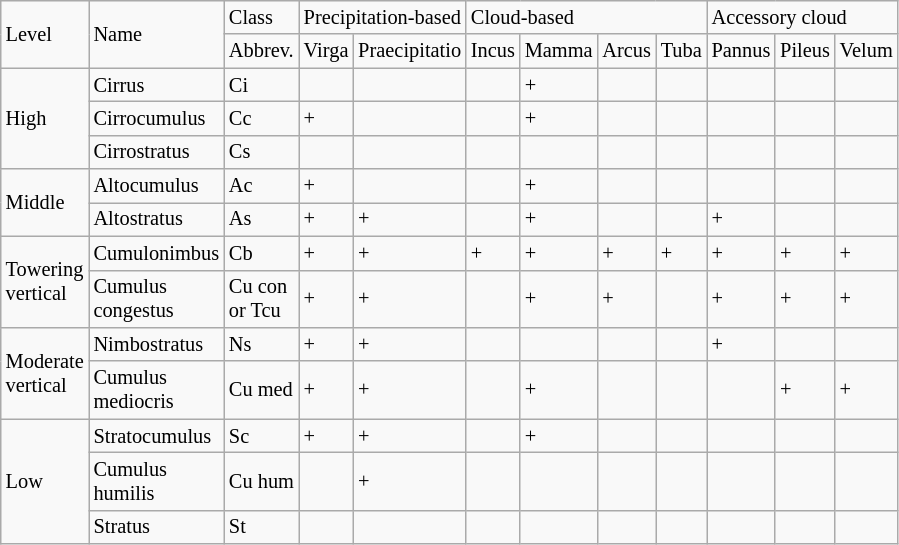<table class="wikitable" style="font-size: 85%;">
<tr>
<td rowspan=2>Level</td>
<td rowspan=2>Name</td>
<td>Class</td>
<td colspan="2">Precipitation-based</td>
<td colspan="4">Cloud-based</td>
<td colspan="3">Accessory cloud</td>
</tr>
<tr>
<td>Abbrev.</td>
<td>Virga</td>
<td>Praecipitatio</td>
<td>Incus</td>
<td>Mamma</td>
<td>Arcus</td>
<td>Tuba</td>
<td>Pannus</td>
<td>Pileus</td>
<td>Velum</td>
</tr>
<tr>
<td rowspan="3">High</td>
<td>Cirrus</td>
<td>Ci</td>
<td></td>
<td></td>
<td></td>
<td>+</td>
<td></td>
<td></td>
<td></td>
<td></td>
<td></td>
</tr>
<tr>
<td>Cirrocumulus</td>
<td>Cc</td>
<td>+</td>
<td></td>
<td></td>
<td>+</td>
<td></td>
<td></td>
<td></td>
<td></td>
<td></td>
</tr>
<tr>
<td>Cirrostratus</td>
<td>Cs</td>
<td></td>
<td></td>
<td></td>
<td></td>
<td></td>
<td></td>
<td></td>
<td></td>
<td></td>
</tr>
<tr>
<td rowspan="2">Middle</td>
<td>Altocumulus</td>
<td>Ac</td>
<td>+</td>
<td></td>
<td></td>
<td>+</td>
<td></td>
<td></td>
<td></td>
<td></td>
<td></td>
</tr>
<tr>
<td>Altostratus</td>
<td>As</td>
<td>+</td>
<td>+</td>
<td></td>
<td>+</td>
<td></td>
<td></td>
<td>+</td>
<td></td>
<td></td>
</tr>
<tr>
<td rowspan="2">Towering<br>vertical</td>
<td>Cumulonimbus</td>
<td>Cb</td>
<td>+</td>
<td>+</td>
<td>+</td>
<td>+</td>
<td>+</td>
<td>+</td>
<td>+</td>
<td>+</td>
<td>+</td>
</tr>
<tr>
<td>Cumulus<br>congestus</td>
<td>Cu con<br> or Tcu</td>
<td>+</td>
<td>+</td>
<td></td>
<td>+</td>
<td>+</td>
<td></td>
<td>+</td>
<td>+</td>
<td>+</td>
</tr>
<tr>
<td rowspan="2">Moderate<br>vertical</td>
<td>Nimbostratus</td>
<td>Ns</td>
<td>+</td>
<td>+</td>
<td></td>
<td></td>
<td></td>
<td></td>
<td>+</td>
<td></td>
<td></td>
</tr>
<tr>
<td>Cumulus<br>mediocris</td>
<td>Cu med</td>
<td>+</td>
<td>+</td>
<td></td>
<td>+</td>
<td></td>
<td></td>
<td></td>
<td>+</td>
<td>+</td>
</tr>
<tr>
<td rowspan="3">Low</td>
<td>Stratocumulus</td>
<td>Sc</td>
<td>+</td>
<td>+</td>
<td></td>
<td>+</td>
<td></td>
<td></td>
<td></td>
<td></td>
<td></td>
</tr>
<tr>
<td>Cumulus<br> humilis</td>
<td>Cu hum</td>
<td></td>
<td>+</td>
<td></td>
<td></td>
<td></td>
<td></td>
<td></td>
<td></td>
<td></td>
</tr>
<tr>
<td>Stratus</td>
<td>St</td>
<td></td>
<td></td>
<td></td>
<td></td>
<td></td>
<td></td>
<td></td>
<td></td>
<td></td>
</tr>
</table>
